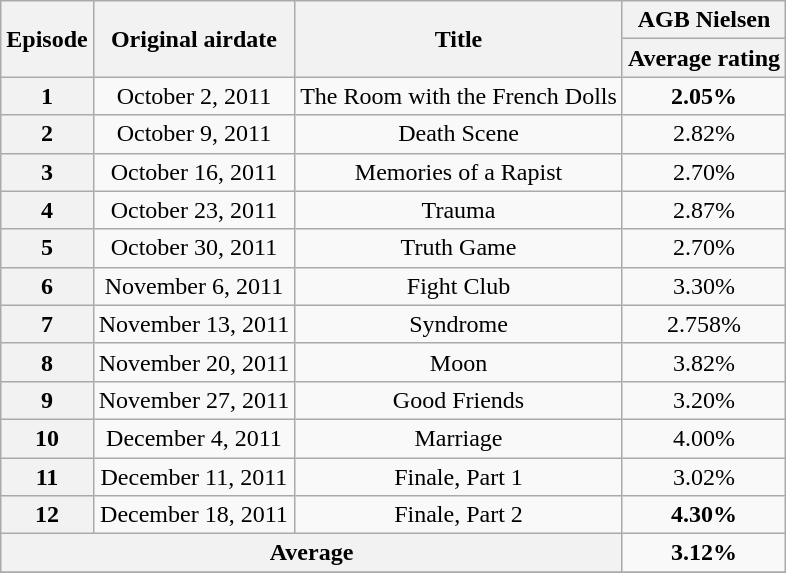<table class=wikitable>
<tr align=center>
<th rowspan="2">Episode</th>
<th rowspan="2">Original airdate</th>
<th rowspan="2">Title</th>
<th colspan="2">AGB Nielsen</th>
</tr>
<tr>
<th>Average rating</th>
</tr>
<tr align=center>
<th>1</th>
<td>October 2, 2011</td>
<td>The Room with the French Dolls</td>
<td><span><strong>2.05%</strong></span></td>
</tr>
<tr align=center>
<th>2</th>
<td>October 9, 2011</td>
<td>Death Scene</td>
<td>2.82%</td>
</tr>
<tr align=center>
<th>3</th>
<td>October 16, 2011</td>
<td>Memories of a Rapist</td>
<td>2.70%</td>
</tr>
<tr align=center>
<th>4</th>
<td>October 23, 2011</td>
<td>Trauma</td>
<td>2.87%</td>
</tr>
<tr align=center>
<th>5</th>
<td>October 30, 2011</td>
<td>Truth Game</td>
<td>2.70%</td>
</tr>
<tr align=center>
<th>6</th>
<td>November 6, 2011</td>
<td>Fight Club</td>
<td>3.30%</td>
</tr>
<tr align=center>
<th>7</th>
<td>November 13, 2011</td>
<td>Syndrome</td>
<td>2.758%</td>
</tr>
<tr align=center>
<th>8</th>
<td>November 20, 2011</td>
<td>Moon</td>
<td>3.82%</td>
</tr>
<tr align=center>
<th>9</th>
<td>November 27, 2011</td>
<td>Good Friends</td>
<td>3.20%</td>
</tr>
<tr align=center>
<th>10</th>
<td>December 4, 2011</td>
<td>Marriage</td>
<td>4.00%</td>
</tr>
<tr align=center>
<th>11</th>
<td>December 11, 2011</td>
<td>Finale, Part 1</td>
<td>3.02%</td>
</tr>
<tr align=center>
<th>12</th>
<td>December 18, 2011</td>
<td>Finale, Part 2</td>
<td><span><strong>4.30%</strong></span></td>
</tr>
<tr align=center>
<th colspan=3>Average</th>
<td><span><strong>3.12%</strong></span></td>
</tr>
<tr align=center>
</tr>
</table>
